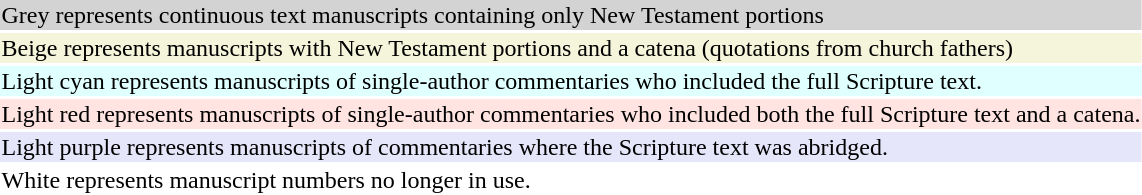<table style="background:transparent">
<tr>
<td bgcolor="lightgrey">Grey represents continuous text manuscripts containing only New Testament portions</td>
</tr>
<tr>
<td bgcolor="beige">Beige represents manuscripts with New Testament portions and a catena (quotations from church fathers)</td>
</tr>
<tr>
<td bgcolor="LightCyan">Light cyan represents manuscripts of single-author commentaries who included the full Scripture text.</td>
</tr>
<tr>
<td bgcolor="MistyRose">Light red represents manuscripts of single-author commentaries who included both the full Scripture text and a catena.</td>
</tr>
<tr>
<td bgcolor="Lavender">Light purple represents manuscripts of commentaries where the Scripture text was abridged.</td>
</tr>
<tr>
<td bgcolor="white">White represents manuscript numbers no longer in use.</td>
</tr>
</table>
